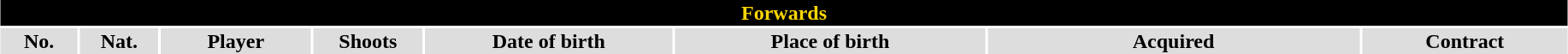<table class="toccolours"  style="width:97%; clear:both; margin:1.5em auto; text-align:center;">
<tr>
<th colspan="11" style="background:black; color:gold;">Forwards</th>
</tr>
<tr style="background:#ddd;">
<th width=5%>No.</th>
<th width=5%>Nat.</th>
<th !width=22%>Player</th>
<th width=7%>Shoots</th>
<th width=16%>Date of birth</th>
<th width=20%>Place of birth</th>
<th width=24%>Acquired</th>
<td><strong>Contract</strong></td>
</tr>
</table>
